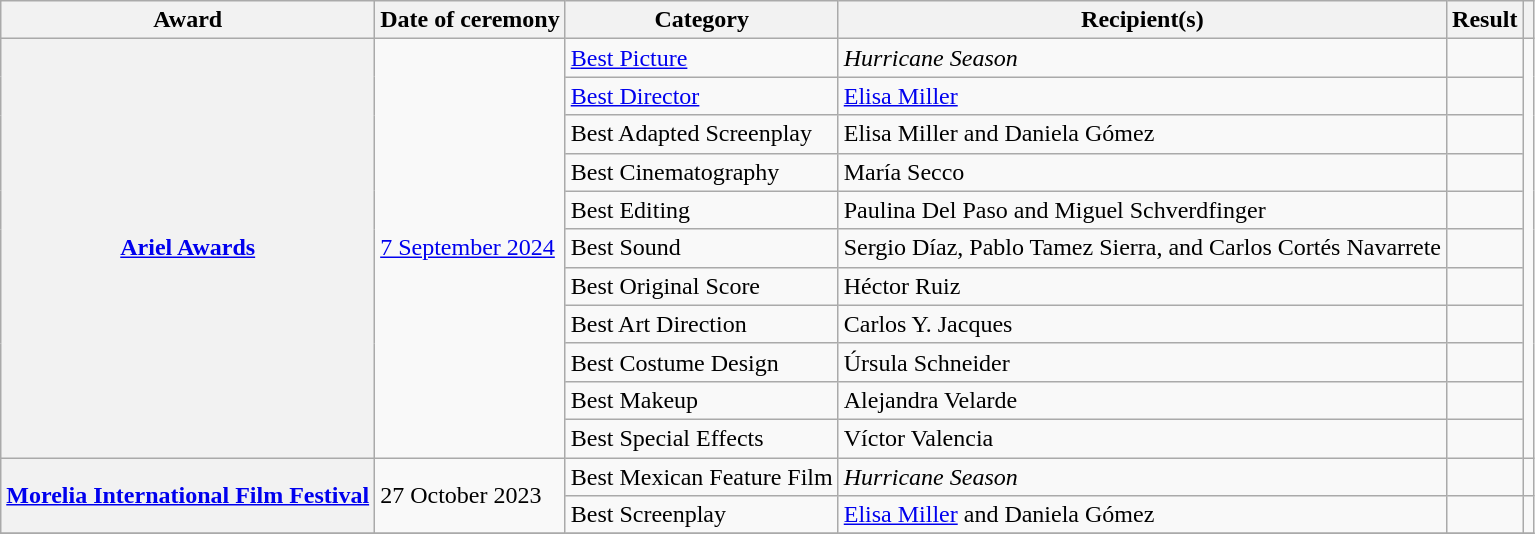<table class="wikitable sortable plainrowheaders">
<tr>
<th scope="col">Award</th>
<th scope="col">Date of ceremony</th>
<th scope="col">Category</th>
<th scope="col">Recipient(s)</th>
<th scope="col">Result</th>
<th scope="col" class="unsortable"></th>
</tr>
<tr>
<th scope="row" rowspan="11"><a href='#'>Ariel Awards</a></th>
<td rowspan="11"><a href='#'>7 September 2024</a></td>
<td><a href='#'>Best Picture</a></td>
<td><em>Hurricane Season</em></td>
<td></td>
<td align="center" rowspan="11"></td>
</tr>
<tr>
<td><a href='#'>Best Director</a></td>
<td><a href='#'>Elisa Miller</a></td>
<td></td>
</tr>
<tr>
<td>Best Adapted Screenplay</td>
<td>Elisa Miller and Daniela Gómez</td>
<td></td>
</tr>
<tr>
<td>Best Cinematography</td>
<td>María Secco</td>
<td></td>
</tr>
<tr>
<td>Best Editing</td>
<td>Paulina Del Paso and Miguel Schverdfinger</td>
<td></td>
</tr>
<tr>
<td>Best Sound</td>
<td>Sergio Díaz, Pablo Tamez Sierra, and Carlos Cortés Navarrete</td>
<td></td>
</tr>
<tr>
<td>Best Original Score</td>
<td>Héctor Ruiz</td>
<td></td>
</tr>
<tr>
<td>Best Art Direction</td>
<td>Carlos Y. Jacques</td>
<td></td>
</tr>
<tr>
<td>Best Costume Design</td>
<td>Úrsula Schneider</td>
<td></td>
</tr>
<tr>
<td>Best Makeup</td>
<td>Alejandra Velarde</td>
<td></td>
</tr>
<tr>
<td>Best Special Effects</td>
<td>Víctor Valencia</td>
<td></td>
</tr>
<tr>
<th scope="row" rowspan="2"><a href='#'>Morelia International Film Festival</a></th>
<td rowspan="2">27 October 2023</td>
<td>Best Mexican Feature Film</td>
<td><em>Hurricane Season</em></td>
<td></td>
<td align="center"></td>
</tr>
<tr>
<td>Best Screenplay</td>
<td><a href='#'>Elisa Miller</a> and Daniela Gómez</td>
<td></td>
<td align="center"></td>
</tr>
<tr>
</tr>
</table>
